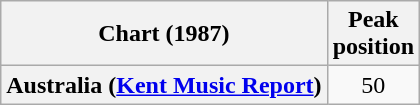<table class="wikitable plainrowheaders" style="text-align:center">
<tr>
<th scope="col">Chart (1987)</th>
<th scope="col">Peak<br>position</th>
</tr>
<tr>
<th scope="row">Australia (<a href='#'>Kent Music Report</a>)</th>
<td align="center">50</td>
</tr>
</table>
